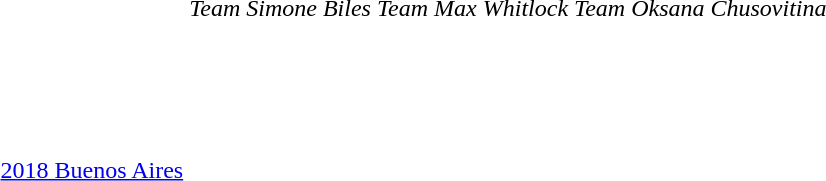<table>
<tr>
<td><a href='#'>2018 Buenos Aires</a><br></td>
<td><em>Team Simone Biles</em> <br>  <br>  <br>  <br>  <br>  <br>  <br>  <br>  <br>  <br>  <br>  <br>  <br> </td>
<td><em>Team Max Whitlock</em> <br>  <br>  <br>  <br>  <br>  <br>  <br>  <br>  <br>  <br>  <br>  <br>  <br> </td>
<td><em>Team Oksana Chusovitina</em> <br>  <br>  <br>  <br>  <br>  <br>  <br>  <br>  <br>  <br>  <br>  <br>  <br> </td>
</tr>
</table>
